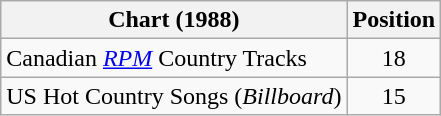<table class="wikitable">
<tr>
<th>Chart (1988)</th>
<th>Position</th>
</tr>
<tr>
<td align="left">Canadian <em><a href='#'>RPM</a></em> Country Tracks</td>
<td align="center">18</td>
</tr>
<tr>
<td>US Hot Country Songs (<em>Billboard</em>)</td>
<td align="center">15</td>
</tr>
</table>
